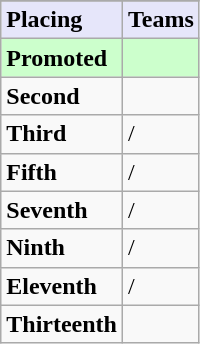<table class=wikitable>
<tr>
</tr>
<tr style="background: #E6E6FA;">
<td><strong>Placing</strong></td>
<td colspan="2" style="text-align:center"><strong>Teams</strong></td>
</tr>
<tr style="background: #ccffcc;">
<td><strong>Promoted</strong></td>
<td></td>
</tr>
<tr>
<td><strong>Second</strong></td>
<td></td>
</tr>
<tr>
<td><strong>Third</strong></td>
<td> / </td>
</tr>
<tr>
<td><strong>Fifth</strong></td>
<td> / </td>
</tr>
<tr>
<td><strong>Seventh</strong></td>
<td> / </td>
</tr>
<tr>
<td><strong>Ninth</strong></td>
<td> / </td>
</tr>
<tr>
<td><strong>Eleventh</strong></td>
<td> / </td>
</tr>
<tr>
<td><strong>Thirteenth</strong></td>
<td></td>
</tr>
</table>
